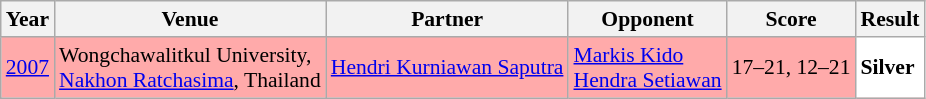<table class="sortable wikitable" style="font-size: 90%;">
<tr>
<th>Year</th>
<th>Venue</th>
<th>Partner</th>
<th>Opponent</th>
<th>Score</th>
<th>Result</th>
</tr>
<tr style="background:#FFAAAA">
<td align="center"><a href='#'>2007</a></td>
<td align="left">Wongchawalitkul University,<br><a href='#'>Nakhon Ratchasima</a>, Thailand</td>
<td align="left"> <a href='#'>Hendri Kurniawan Saputra</a></td>
<td align="left"> <a href='#'>Markis Kido</a><br> <a href='#'>Hendra Setiawan</a></td>
<td align="left">17–21, 12–21</td>
<td style="text-align:left; background:white"> <strong>Silver</strong></td>
</tr>
</table>
